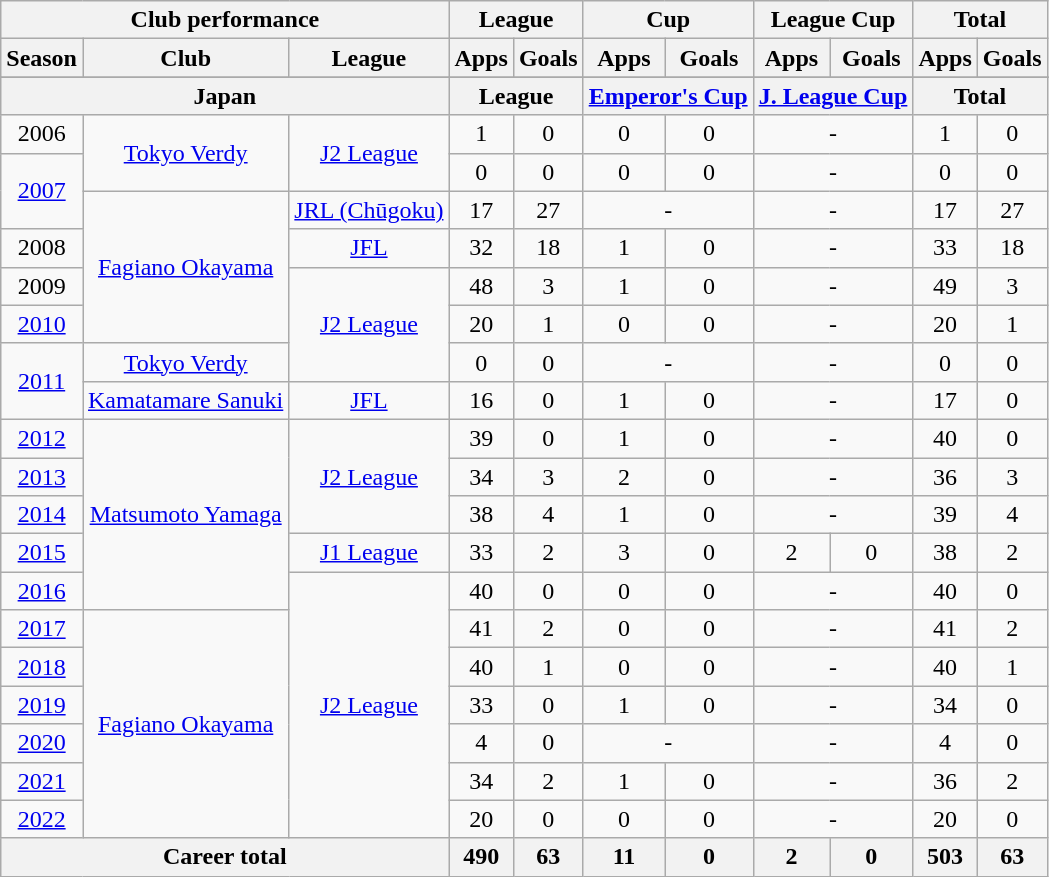<table class="wikitable" style="text-align:center">
<tr>
<th colspan=3>Club performance</th>
<th colspan=2>League</th>
<th colspan=2>Cup</th>
<th colspan=2>League Cup</th>
<th colspan=2>Total</th>
</tr>
<tr>
<th>Season</th>
<th>Club</th>
<th>League</th>
<th>Apps</th>
<th>Goals</th>
<th>Apps</th>
<th>Goals</th>
<th>Apps</th>
<th>Goals</th>
<th>Apps</th>
<th>Goals</th>
</tr>
<tr>
</tr>
<tr>
<th colspan=3>Japan</th>
<th colspan=2>League</th>
<th colspan=2><a href='#'>Emperor's Cup</a></th>
<th colspan="2"><a href='#'>J. League Cup</a></th>
<th colspan=2>Total</th>
</tr>
<tr>
<td>2006</td>
<td rowspan="2"><a href='#'>Tokyo Verdy</a></td>
<td rowspan="2"><a href='#'>J2 League</a></td>
<td>1</td>
<td>0</td>
<td>0</td>
<td>0</td>
<td colspan="2">-</td>
<td>1</td>
<td>0</td>
</tr>
<tr>
<td rowspan="2"><a href='#'>2007</a></td>
<td>0</td>
<td>0</td>
<td>0</td>
<td>0</td>
<td colspan="2">-</td>
<td>0</td>
<td>0</td>
</tr>
<tr>
<td rowspan="4"><a href='#'>Fagiano Okayama</a></td>
<td><a href='#'>JRL (Chūgoku)</a></td>
<td>17</td>
<td>27</td>
<td colspan="2">-</td>
<td colspan="2">-</td>
<td>17</td>
<td>27</td>
</tr>
<tr>
<td>2008</td>
<td><a href='#'>JFL</a></td>
<td>32</td>
<td>18</td>
<td>1</td>
<td>0</td>
<td colspan="2">-</td>
<td>33</td>
<td>18</td>
</tr>
<tr>
<td>2009</td>
<td rowspan="3"><a href='#'>J2 League</a></td>
<td>48</td>
<td>3</td>
<td>1</td>
<td>0</td>
<td colspan="2">-</td>
<td>49</td>
<td>3</td>
</tr>
<tr>
<td><a href='#'>2010</a></td>
<td>20</td>
<td>1</td>
<td>0</td>
<td>0</td>
<td colspan="2">-</td>
<td>20</td>
<td>1</td>
</tr>
<tr>
<td rowspan="2"><a href='#'>2011</a></td>
<td><a href='#'>Tokyo Verdy</a></td>
<td>0</td>
<td>0</td>
<td colspan="2">-</td>
<td colspan="2">-</td>
<td>0</td>
<td>0</td>
</tr>
<tr>
<td><a href='#'>Kamatamare Sanuki</a></td>
<td><a href='#'>JFL</a></td>
<td>16</td>
<td>0</td>
<td>1</td>
<td>0</td>
<td colspan="2">-</td>
<td>17</td>
<td>0</td>
</tr>
<tr>
<td><a href='#'>2012</a></td>
<td rowspan="5"><a href='#'>Matsumoto Yamaga</a></td>
<td rowspan="3"><a href='#'>J2 League</a></td>
<td>39</td>
<td>0</td>
<td>1</td>
<td>0</td>
<td colspan="2">-</td>
<td>40</td>
<td>0</td>
</tr>
<tr>
<td><a href='#'>2013</a></td>
<td>34</td>
<td>3</td>
<td>2</td>
<td>0</td>
<td colspan="2">-</td>
<td>36</td>
<td>3</td>
</tr>
<tr>
<td><a href='#'>2014</a></td>
<td>38</td>
<td>4</td>
<td>1</td>
<td>0</td>
<td colspan="2">-</td>
<td>39</td>
<td>4</td>
</tr>
<tr>
<td><a href='#'>2015</a></td>
<td><a href='#'>J1 League</a></td>
<td>33</td>
<td>2</td>
<td>3</td>
<td>0</td>
<td>2</td>
<td>0</td>
<td>38</td>
<td>2</td>
</tr>
<tr>
<td><a href='#'>2016</a></td>
<td rowspan="7"><a href='#'>J2 League</a></td>
<td>40</td>
<td>0</td>
<td>0</td>
<td>0</td>
<td colspan="2">-</td>
<td>40</td>
<td>0</td>
</tr>
<tr>
<td><a href='#'>2017</a></td>
<td rowspan="6"><a href='#'>Fagiano Okayama</a></td>
<td>41</td>
<td>2</td>
<td>0</td>
<td>0</td>
<td colspan="2">-</td>
<td>41</td>
<td>2</td>
</tr>
<tr>
<td><a href='#'>2018</a></td>
<td>40</td>
<td>1</td>
<td>0</td>
<td>0</td>
<td colspan="2">-</td>
<td>40</td>
<td>1</td>
</tr>
<tr>
<td><a href='#'>2019</a></td>
<td>33</td>
<td>0</td>
<td>1</td>
<td>0</td>
<td colspan="2">-</td>
<td>34</td>
<td>0</td>
</tr>
<tr>
<td><a href='#'>2020</a></td>
<td>4</td>
<td>0</td>
<td colspan="2">-</td>
<td colspan="2">-</td>
<td>4</td>
<td>0</td>
</tr>
<tr>
<td><a href='#'>2021</a></td>
<td>34</td>
<td>2</td>
<td>1</td>
<td>0</td>
<td colspan="2">-</td>
<td>36</td>
<td>2</td>
</tr>
<tr>
<td><a href='#'>2022</a></td>
<td>20</td>
<td>0</td>
<td>0</td>
<td>0</td>
<td colspan="2">-</td>
<td>20</td>
<td>0</td>
</tr>
<tr>
<th colspan="3">Career total</th>
<th>490</th>
<th>63</th>
<th>11</th>
<th>0</th>
<th>2</th>
<th>0</th>
<th>503</th>
<th>63</th>
</tr>
</table>
